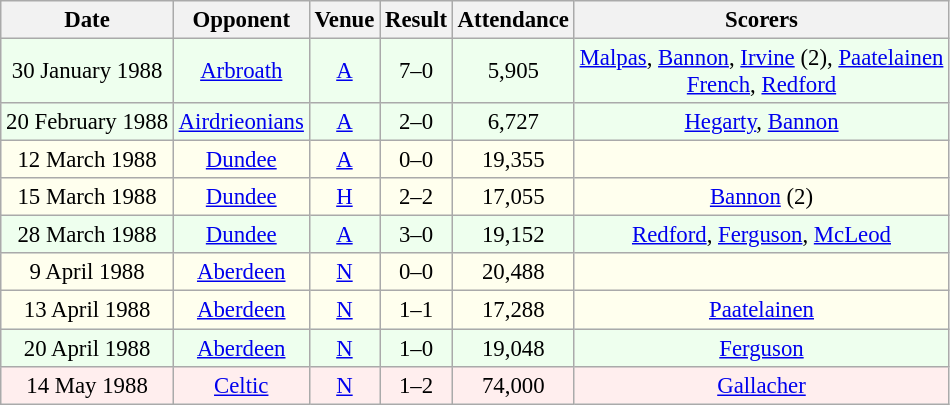<table class="wikitable sortable" style="font-size:95%; text-align:center">
<tr>
<th>Date</th>
<th>Opponent</th>
<th>Venue</th>
<th>Result</th>
<th>Attendance</th>
<th>Scorers</th>
</tr>
<tr style="background:#efe;">
<td>30 January 1988</td>
<td><a href='#'>Arbroath</a></td>
<td><a href='#'>A</a></td>
<td>7–0</td>
<td>5,905</td>
<td><a href='#'>Malpas</a>, <a href='#'>Bannon</a>, <a href='#'>Irvine</a> (2), <a href='#'>Paatelainen</a><br><a href='#'>French</a>, <a href='#'>Redford</a></td>
</tr>
<tr style="background:#efe;">
<td>20 February 1988</td>
<td><a href='#'>Airdrieonians</a></td>
<td><a href='#'>A</a></td>
<td>2–0</td>
<td>6,727</td>
<td><a href='#'>Hegarty</a>, <a href='#'>Bannon</a></td>
</tr>
<tr style="background:#ffe;">
<td>12 March 1988</td>
<td><a href='#'>Dundee</a></td>
<td><a href='#'>A</a></td>
<td>0–0</td>
<td>19,355</td>
<td></td>
</tr>
<tr style="background:#ffe;">
<td>15 March 1988</td>
<td><a href='#'>Dundee</a></td>
<td><a href='#'>H</a></td>
<td>2–2</td>
<td>17,055</td>
<td><a href='#'>Bannon</a> (2)</td>
</tr>
<tr style="background:#efe;">
<td>28 March 1988</td>
<td><a href='#'>Dundee</a></td>
<td><a href='#'>A</a></td>
<td>3–0</td>
<td>19,152</td>
<td><a href='#'>Redford</a>, <a href='#'>Ferguson</a>, <a href='#'>McLeod</a></td>
</tr>
<tr style="background:#ffe;">
<td>9 April 1988</td>
<td><a href='#'>Aberdeen</a></td>
<td><a href='#'>N</a></td>
<td>0–0</td>
<td>20,488</td>
<td></td>
</tr>
<tr style="background:#ffe;">
<td>13 April 1988</td>
<td><a href='#'>Aberdeen</a></td>
<td><a href='#'>N</a></td>
<td>1–1</td>
<td>17,288</td>
<td><a href='#'>Paatelainen</a></td>
</tr>
<tr style="background:#efe;">
<td>20 April 1988</td>
<td><a href='#'>Aberdeen</a></td>
<td><a href='#'>N</a></td>
<td>1–0</td>
<td>19,048</td>
<td><a href='#'>Ferguson</a></td>
</tr>
<tr style="background:#fee;">
<td>14 May 1988</td>
<td><a href='#'>Celtic</a></td>
<td><a href='#'>N</a></td>
<td>1–2</td>
<td>74,000</td>
<td><a href='#'>Gallacher</a></td>
</tr>
</table>
